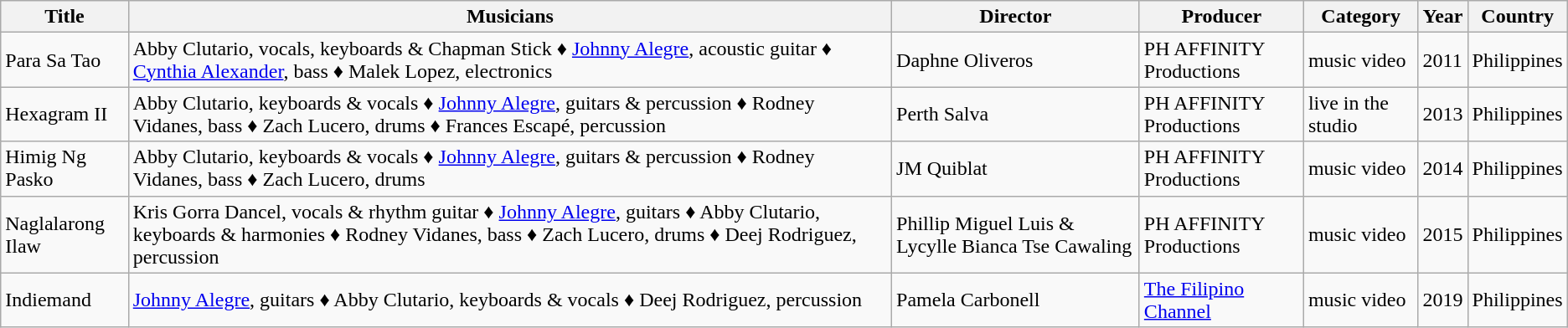<table class="wikitable sortable">
<tr>
<th>Title</th>
<th>Musicians</th>
<th>Director</th>
<th>Producer</th>
<th>Category</th>
<th>Year</th>
<th>Country</th>
</tr>
<tr>
<td>Para Sa Tao</td>
<td>Abby Clutario, vocals, keyboards & Chapman Stick ♦ <a href='#'>Johnny Alegre</a>, acoustic guitar ♦ <a href='#'>Cynthia Alexander</a>, bass ♦ Malek Lopez, electronics</td>
<td>Daphne Oliveros</td>
<td>PH AFFINITY Productions</td>
<td>music video</td>
<td>2011</td>
<td>Philippines</td>
</tr>
<tr>
<td>Hexagram II</td>
<td>Abby Clutario, keyboards & vocals ♦ <a href='#'>Johnny Alegre</a>, guitars & percussion ♦ Rodney Vidanes, bass ♦ Zach Lucero, drums ♦ Frances Escapé, percussion</td>
<td>Perth Salva</td>
<td>PH AFFINITY Productions</td>
<td>live in the studio</td>
<td>2013</td>
<td>Philippines</td>
</tr>
<tr>
<td>Himig Ng Pasko</td>
<td>Abby Clutario, keyboards & vocals ♦ <a href='#'>Johnny Alegre</a>, guitars & percussion ♦ Rodney Vidanes, bass ♦ Zach Lucero, drums</td>
<td>JM Quiblat</td>
<td>PH AFFINITY Productions</td>
<td>music video</td>
<td>2014</td>
<td>Philippines</td>
</tr>
<tr>
<td>Naglalarong Ilaw</td>
<td>Kris Gorra Dancel, vocals & rhythm guitar ♦ <a href='#'>Johnny Alegre</a>, guitars ♦ Abby Clutario, keyboards & harmonies ♦ Rodney Vidanes, bass ♦ Zach Lucero, drums ♦ Deej Rodriguez, percussion</td>
<td>Phillip Miguel Luis & Lycylle Bianca Tse Cawaling</td>
<td>PH AFFINITY Productions</td>
<td>music video</td>
<td>2015</td>
<td>Philippines</td>
</tr>
<tr>
<td>Indiemand</td>
<td><a href='#'>Johnny Alegre</a>, guitars ♦ Abby Clutario, keyboards & vocals ♦ Deej Rodriguez, percussion</td>
<td>Pamela Carbonell</td>
<td><a href='#'>The Filipino Channel</a></td>
<td>music video</td>
<td>2019</td>
<td>Philippines</td>
</tr>
</table>
